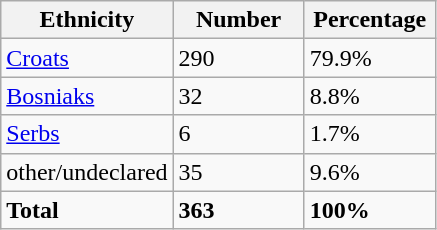<table class="wikitable">
<tr>
<th width="100px">Ethnicity</th>
<th width="80px">Number</th>
<th width="80px">Percentage</th>
</tr>
<tr>
<td><a href='#'>Croats</a></td>
<td>290</td>
<td>79.9%</td>
</tr>
<tr>
<td><a href='#'>Bosniaks</a></td>
<td>32</td>
<td>8.8%</td>
</tr>
<tr>
<td><a href='#'>Serbs</a></td>
<td>6</td>
<td>1.7%</td>
</tr>
<tr>
<td>other/undeclared</td>
<td>35</td>
<td>9.6%</td>
</tr>
<tr>
<td><strong>Total</strong></td>
<td><strong>363</strong></td>
<td><strong>100%</strong></td>
</tr>
</table>
